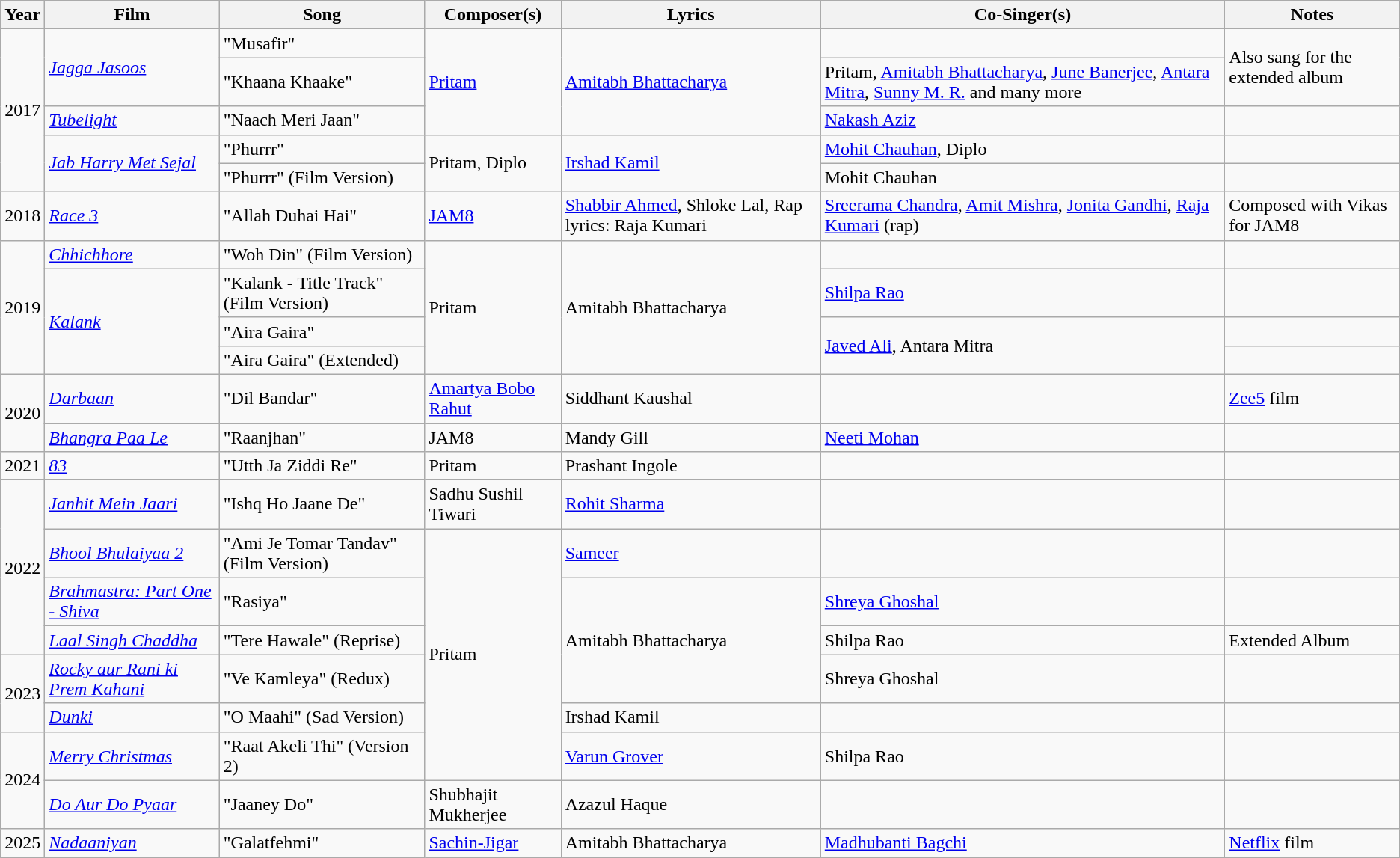<table class="wikitable">
<tr>
<th>Year</th>
<th>Film</th>
<th>Song</th>
<th>Composer(s)</th>
<th>Lyrics</th>
<th>Co-Singer(s)</th>
<th>Notes</th>
</tr>
<tr>
<td rowspan="5">2017</td>
<td rowspan="2"><em><a href='#'>Jagga Jasoos</a></em></td>
<td>"Musafir"</td>
<td rowspan="3"><a href='#'>Pritam</a></td>
<td rowspan="3"><a href='#'>Amitabh Bhattacharya</a></td>
<td></td>
<td rowspan="2">Also sang for the extended album</td>
</tr>
<tr>
<td>"Khaana Khaake"</td>
<td>Pritam, <a href='#'>Amitabh Bhattacharya</a>, <a href='#'>June Banerjee</a>, <a href='#'>Antara Mitra</a>, <a href='#'>Sunny M. R.</a> and many more</td>
</tr>
<tr>
<td><a href='#'><em>Tubelight</em></a></td>
<td>"Naach Meri Jaan"</td>
<td><a href='#'>Nakash Aziz</a></td>
<td></td>
</tr>
<tr>
<td rowspan=2><em><a href='#'>Jab Harry Met Sejal</a></em></td>
<td>"Phurrr"</td>
<td rowspan="2">Pritam, Diplo</td>
<td rowspan="2"><a href='#'>Irshad Kamil</a></td>
<td><a href='#'>Mohit Chauhan</a>, Diplo</td>
<td></td>
</tr>
<tr>
<td>"Phurrr" (Film Version)</td>
<td>Mohit Chauhan</td>
<td></td>
</tr>
<tr>
<td>2018</td>
<td><em><a href='#'>Race 3</a></em></td>
<td>"Allah Duhai Hai"</td>
<td><a href='#'>JAM8</a></td>
<td><a href='#'>Shabbir Ahmed</a>, Shloke Lal, Rap lyrics: Raja Kumari</td>
<td><a href='#'>Sreerama Chandra</a>, <a href='#'>Amit Mishra</a>, <a href='#'>Jonita Gandhi</a>, <a href='#'>Raja Kumari</a> (rap)</td>
<td>Composed with Vikas for JAM8</td>
</tr>
<tr>
<td rowspan="4">2019</td>
<td><em><a href='#'>Chhichhore</a></em></td>
<td>"Woh Din" (Film Version)</td>
<td rowspan="4">Pritam</td>
<td rowspan="4">Amitabh Bhattacharya</td>
<td></td>
<td></td>
</tr>
<tr>
<td rowspan=3><em><a href='#'>Kalank</a></em></td>
<td>"Kalank - Title Track" (Film Version)</td>
<td><a href='#'>Shilpa Rao</a></td>
<td></td>
</tr>
<tr>
<td>"Aira Gaira"</td>
<td rowspan=2><a href='#'>Javed Ali</a>, Antara Mitra</td>
<td></td>
</tr>
<tr>
<td>"Aira Gaira" (Extended)</td>
<td></td>
</tr>
<tr>
<td rowspan="2">2020</td>
<td><em><a href='#'>Darbaan</a></em></td>
<td>"Dil Bandar"</td>
<td><a href='#'>Amartya Bobo Rahut</a></td>
<td>Siddhant Kaushal</td>
<td></td>
<td><a href='#'>Zee5</a> film</td>
</tr>
<tr>
<td><em><a href='#'>Bhangra Paa Le</a></em></td>
<td>"Raanjhan"</td>
<td>JAM8</td>
<td>Mandy Gill</td>
<td><a href='#'>Neeti Mohan</a></td>
<td></td>
</tr>
<tr>
<td>2021</td>
<td><a href='#'><em>83</em></a></td>
<td>"Utth Ja Ziddi Re"</td>
<td>Pritam</td>
<td>Prashant Ingole</td>
<td></td>
<td></td>
</tr>
<tr>
<td rowspan="4">2022</td>
<td><em><a href='#'>Janhit Mein Jaari</a></em></td>
<td>"Ishq Ho Jaane De"</td>
<td>Sadhu Sushil Tiwari</td>
<td><a href='#'>Rohit Sharma</a></td>
<td></td>
<td></td>
</tr>
<tr>
<td><em><a href='#'>Bhool Bhulaiyaa 2</a></em></td>
<td>"Ami Je Tomar Tandav" (Film Version)</td>
<td rowspan=6>Pritam</td>
<td><a href='#'>Sameer</a></td>
<td></td>
<td></td>
</tr>
<tr>
<td><a href='#'><em>Brahmastra: Part One - Shiva</em></a></td>
<td>"Rasiya"</td>
<td rowspan="3">Amitabh Bhattacharya</td>
<td><a href='#'>Shreya Ghoshal</a></td>
<td></td>
</tr>
<tr>
<td><em><a href='#'>Laal Singh Chaddha</a></em></td>
<td>"Tere Hawale" (Reprise)</td>
<td>Shilpa Rao</td>
<td>Extended Album</td>
</tr>
<tr>
<td rowspan="2">2023</td>
<td><a href='#'><em>Rocky aur Rani ki Prem Kahani</em></a></td>
<td>"Ve Kamleya" (Redux)</td>
<td>Shreya Ghoshal</td>
<td></td>
</tr>
<tr>
<td><a href='#'><em>Dunki</em></a></td>
<td>"O Maahi" (Sad Version)</td>
<td>Irshad Kamil</td>
<td></td>
<td></td>
</tr>
<tr>
<td rowspan=2>2024</td>
<td><em><a href='#'>Merry Christmas</a></em></td>
<td>"Raat Akeli Thi" (Version 2)</td>
<td><a href='#'>Varun Grover</a></td>
<td>Shilpa Rao</td>
<td></td>
</tr>
<tr>
<td><em><a href='#'>Do Aur Do Pyaar</a></em></td>
<td>"Jaaney Do"</td>
<td>Shubhajit Mukherjee</td>
<td>Azazul Haque</td>
<td></td>
<td></td>
</tr>
<tr>
<td>2025</td>
<td><em><a href='#'>Nadaaniyan</a></em></td>
<td>"Galatfehmi"</td>
<td><a href='#'>Sachin-Jigar</a></td>
<td>Amitabh Bhattacharya</td>
<td><a href='#'>Madhubanti Bagchi</a></td>
<td><a href='#'>Netflix</a> film</td>
</tr>
</table>
